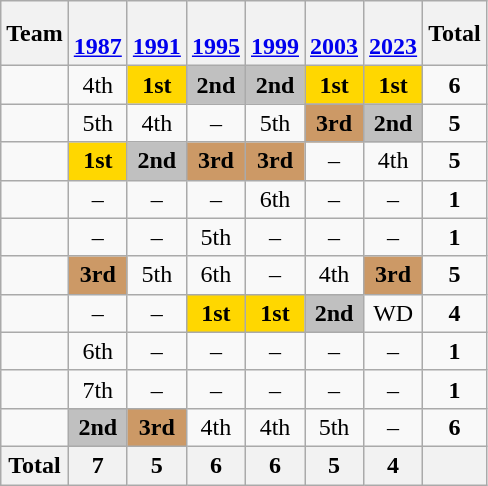<table class="wikitable" style="text-align:center">
<tr>
<th>Team</th>
<th><br><a href='#'>1987</a></th>
<th><br><a href='#'>1991</a></th>
<th><br><a href='#'>1995</a></th>
<th><br><a href='#'>1999</a></th>
<th><br><a href='#'>2003</a></th>
<th><br><a href='#'>2023</a></th>
<th>Total</th>
</tr>
<tr>
<td align=left></td>
<td>4th</td>
<td bgcolor=gold><strong>1st</strong></td>
<td bgcolor=silver><strong>2nd</strong></td>
<td bgcolor=silver><strong>2nd</strong></td>
<td bgcolor=gold><strong>1st</strong></td>
<td bgcolor=gold><strong>1st</strong></td>
<td><strong>6</strong></td>
</tr>
<tr>
<td align=left></td>
<td>5th</td>
<td>4th</td>
<td>–</td>
<td>5th</td>
<td bgcolor=#cc9966><strong>3rd</strong></td>
<td bgcolor=silver><strong>2nd</strong></td>
<td><strong>5</strong></td>
</tr>
<tr>
<td align=left></td>
<td bgcolor=gold><strong>1st</strong></td>
<td bgcolor=silver><strong>2nd</strong></td>
<td bgcolor=#cc9966><strong>3rd</strong></td>
<td bgcolor=#cc9966><strong>3rd</strong></td>
<td>–</td>
<td>4th</td>
<td><strong>5</strong></td>
</tr>
<tr>
<td align=left></td>
<td>–</td>
<td>–</td>
<td>–</td>
<td>6th</td>
<td>–</td>
<td>–</td>
<td><strong>1</strong></td>
</tr>
<tr>
<td align=left></td>
<td>–</td>
<td>–</td>
<td>5th</td>
<td>–</td>
<td>–</td>
<td>–</td>
<td><strong>1</strong></td>
</tr>
<tr>
<td align=left></td>
<td bgcolor=#cc9966><strong>3rd</strong></td>
<td>5th</td>
<td>6th</td>
<td>–</td>
<td>4th</td>
<td bgcolor=#cc9966><strong>3rd</strong></td>
<td><strong>5</strong></td>
</tr>
<tr>
<td align=left></td>
<td>–</td>
<td>–</td>
<td bgcolor=gold><strong>1st</strong></td>
<td bgcolor=gold><strong>1st</strong></td>
<td bgcolor=silver><strong>2nd</strong></td>
<td>WD</td>
<td><strong>4</strong></td>
</tr>
<tr>
<td align=left></td>
<td>6th</td>
<td>–</td>
<td>–</td>
<td>–</td>
<td>–</td>
<td>–</td>
<td><strong>1</strong></td>
</tr>
<tr>
<td align=left></td>
<td>7th</td>
<td>–</td>
<td>–</td>
<td>–</td>
<td>–</td>
<td>–</td>
<td><strong>1</strong></td>
</tr>
<tr>
<td align=left></td>
<td bgcolor=silver><strong>2nd</strong></td>
<td bgcolor=#cc9966><strong>3rd</strong></td>
<td>4th</td>
<td>4th</td>
<td>5th</td>
<td>–</td>
<td><strong>6</strong></td>
</tr>
<tr>
<th>Total</th>
<th>7</th>
<th>5</th>
<th>6</th>
<th>6</th>
<th>5</th>
<th>4</th>
<th></th>
</tr>
</table>
